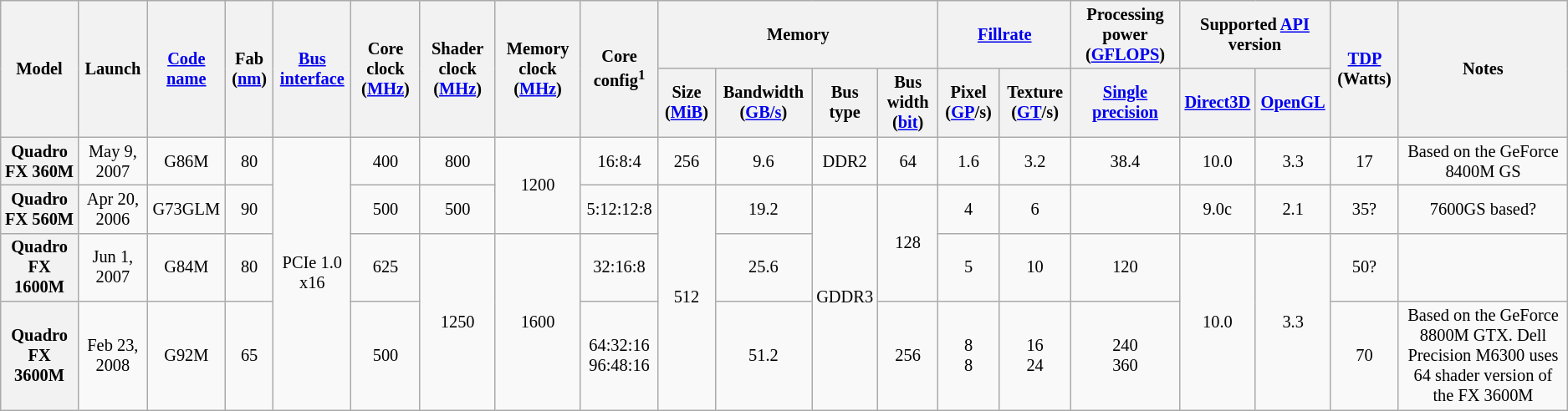<table class="mw-datatable wikitable sortable sort-under" style="font-size:85%; text-align:center;">
<tr>
<th rowspan=2>Model</th>
<th rowspan="2">Launch</th>
<th rowspan=2><a href='#'>Code name</a></th>
<th rowspan=2>Fab (<a href='#'>nm</a>)</th>
<th rowspan=2><a href='#'>Bus</a> <a href='#'>interface</a></th>
<th rowspan=2>Core clock (<a href='#'>MHz</a>)</th>
<th rowspan=2>Shader clock (<a href='#'>MHz</a>)</th>
<th rowspan=2>Memory clock (<a href='#'>MHz</a>)</th>
<th rowspan="2">Core config<sup>1</sup></th>
<th colspan=4>Memory</th>
<th colspan="2"><a href='#'>Fillrate</a></th>
<th>Processing power (<a href='#'>GFLOPS</a>)</th>
<th colspan=2>Supported <a href='#'>API</a> version</th>
<th rowspan=2><a href='#'>TDP</a> (Watts)</th>
<th rowspan=2>Notes</th>
</tr>
<tr>
<th>Size (<a href='#'>MiB</a>)</th>
<th>Bandwidth (<a href='#'>GB/s</a>)</th>
<th>Bus type</th>
<th>Bus width (<a href='#'>bit</a>)</th>
<th>Pixel (<a href='#'>GP</a>/s)</th>
<th>Texture (<a href='#'>GT</a>/s)</th>
<th><a href='#'>Single precision</a></th>
<th><a href='#'>Direct3D</a></th>
<th><a href='#'>OpenGL</a></th>
</tr>
<tr>
<th>Quadro FX 360M</th>
<td>May 9, 2007</td>
<td>G86M</td>
<td>80</td>
<td rowspan="4">PCIe 1.0 x16</td>
<td>400</td>
<td>800</td>
<td rowspan="2">1200</td>
<td>16:8:4</td>
<td>256</td>
<td>9.6</td>
<td>DDR2</td>
<td>64</td>
<td>1.6</td>
<td>3.2</td>
<td>38.4</td>
<td>10.0</td>
<td>3.3</td>
<td>17</td>
<td>Based on the GeForce 8400M GS</td>
</tr>
<tr>
<th>Quadro FX 560M</th>
<td>Apr 20, 2006</td>
<td>G73GLM</td>
<td>90</td>
<td>500</td>
<td>500</td>
<td>5:12:12:8</td>
<td rowspan="3">512</td>
<td>19.2</td>
<td rowspan="3">GDDR3</td>
<td rowspan="2">128</td>
<td>4</td>
<td>6</td>
<td></td>
<td>9.0c</td>
<td>2.1</td>
<td>35?</td>
<td>7600GS based?</td>
</tr>
<tr>
<th>Quadro FX 1600M</th>
<td>Jun 1, 2007</td>
<td>G84M</td>
<td>80</td>
<td>625</td>
<td rowspan="2">1250</td>
<td rowspan="2">1600</td>
<td>32:16:8</td>
<td>25.6</td>
<td>5</td>
<td>10</td>
<td>120</td>
<td rowspan="2">10.0</td>
<td rowspan="2">3.3</td>
<td>50?</td>
<td></td>
</tr>
<tr>
<th>Quadro FX 3600M</th>
<td>Feb 23, 2008</td>
<td>G92M</td>
<td>65</td>
<td>500</td>
<td>64:32:16<br>96:48:16</td>
<td>51.2</td>
<td>256</td>
<td>8<br>8</td>
<td>16<br>24</td>
<td>240<br>360</td>
<td>70</td>
<td>Based on the GeForce 8800M GTX. Dell Precision M6300 uses 64 shader version of the FX 3600M</td>
</tr>
</table>
